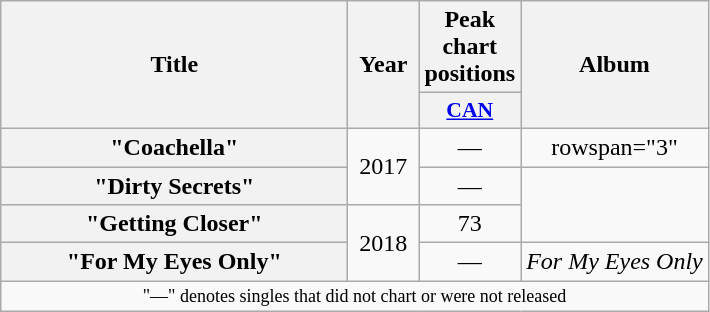<table class="wikitable plainrowheaders" style="text-align:center;">
<tr>
<th scope="col" rowspan="2" style="width:14em;">Title</th>
<th scope="col" rowspan="2" style="width:2.5em;">Year</th>
<th scope="col" colspan="1">Peak chart positions</th>
<th scope="col" rowspan="2">Album</th>
</tr>
<tr>
<th scope="col" style="width:2.5em;font-size:90%;"><a href='#'>CAN</a><br></th>
</tr>
<tr>
<th scope="row">"Coachella"</th>
<td rowspan="2">2017</td>
<td>—</td>
<td>rowspan="3" </td>
</tr>
<tr>
<th scope="row">"Dirty Secrets"</th>
<td>—</td>
</tr>
<tr>
<th scope="row">"Getting Closer"</th>
<td rowspan="2">2018</td>
<td>73</td>
</tr>
<tr>
<th scope="row">"For My Eyes Only"</th>
<td>—</td>
<td><em>For My Eyes Only</em></td>
</tr>
<tr>
<td colspan="4" style="font-size:9pt">"—" denotes singles that did not chart or were not released</td>
</tr>
</table>
